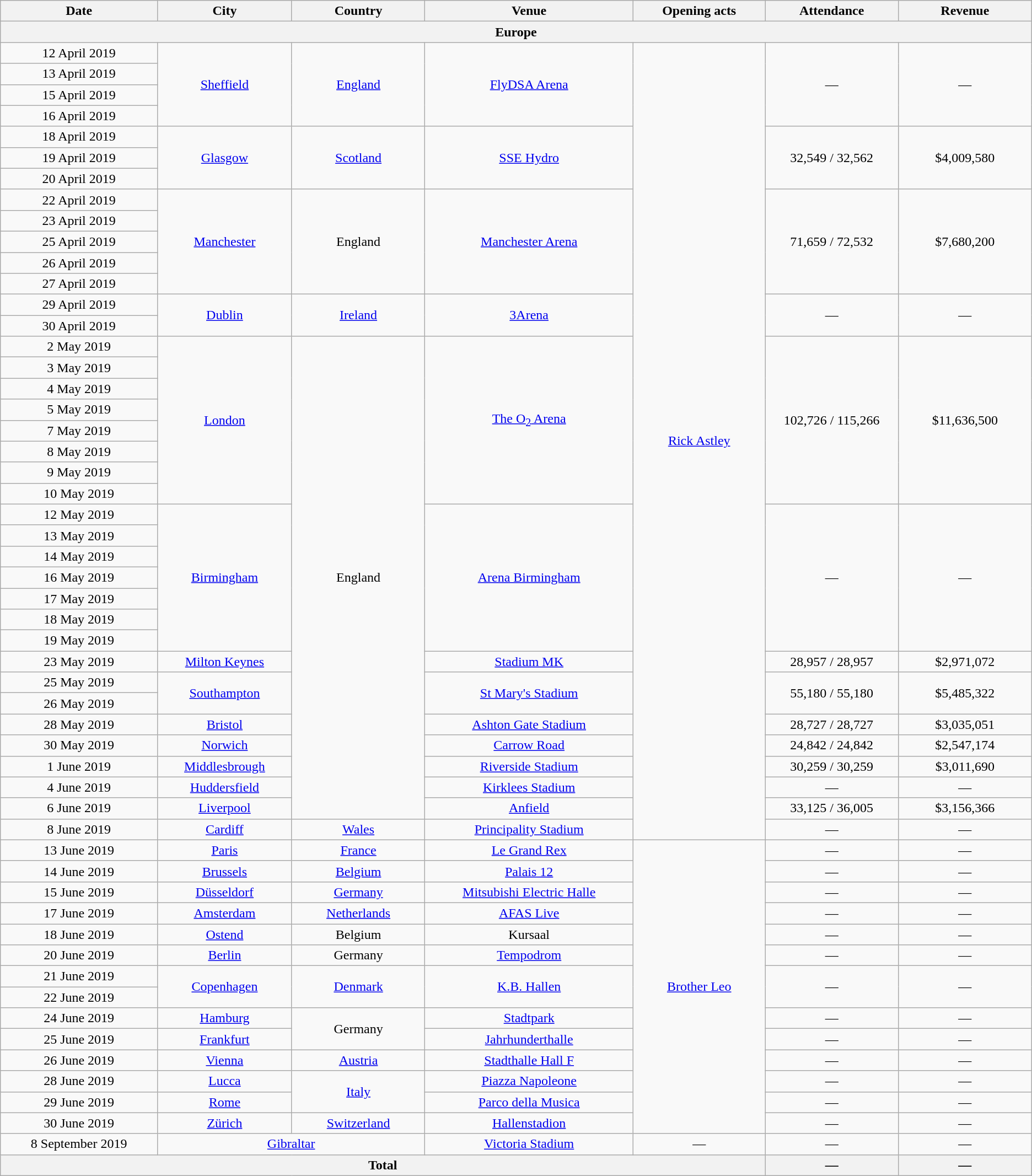<table class="wikitable plainrowheaders" style="text-align:center;">
<tr>
<th scope="col" style="width:12em;">Date</th>
<th scope="col" style="width:10em;">City</th>
<th scope="col" style="width:10em;">Country</th>
<th scope="col" style="width:16em;">Venue</th>
<th scope="col" style="width:10em;">Opening acts</th>
<th scope="col" style="width:10em;">Attendance</th>
<th scope="col" style="width:10em;">Revenue</th>
</tr>
<tr>
<th colspan="7">Europe</th>
</tr>
<tr>
<td>12 April 2019</td>
<td rowspan="4"><a href='#'>Sheffield</a></td>
<td rowspan="4"><a href='#'>England</a></td>
<td rowspan="4"><a href='#'>FlyDSA Arena</a></td>
<td rowspan="38"><a href='#'>Rick Astley</a></td>
<td rowspan="4">—</td>
<td rowspan="4">—</td>
</tr>
<tr>
<td>13 April 2019</td>
</tr>
<tr>
<td>15 April 2019</td>
</tr>
<tr>
<td>16 April 2019</td>
</tr>
<tr>
<td>18 April 2019</td>
<td rowspan="3"><a href='#'>Glasgow</a></td>
<td rowspan="3"><a href='#'>Scotland</a></td>
<td rowspan="3"><a href='#'>SSE Hydro</a></td>
<td rowspan="3">32,549 / 32,562</td>
<td rowspan="3">$4,009,580</td>
</tr>
<tr>
<td>19 April 2019</td>
</tr>
<tr>
<td>20 April 2019</td>
</tr>
<tr>
<td>22 April 2019</td>
<td rowspan="5"><a href='#'>Manchester</a></td>
<td rowspan="5">England</td>
<td rowspan="5"><a href='#'>Manchester Arena</a></td>
<td rowspan="5">71,659 / 72,532</td>
<td rowspan="5">$7,680,200</td>
</tr>
<tr>
<td>23 April 2019</td>
</tr>
<tr>
<td>25 April 2019</td>
</tr>
<tr>
<td>26 April 2019</td>
</tr>
<tr>
<td>27 April 2019</td>
</tr>
<tr>
<td>29 April 2019</td>
<td rowspan="2"><a href='#'>Dublin</a></td>
<td rowspan="2"><a href='#'>Ireland</a></td>
<td rowspan="2"><a href='#'>3Arena</a></td>
<td rowspan="2">—</td>
<td rowspan="2">—</td>
</tr>
<tr>
<td>30 April 2019</td>
</tr>
<tr>
<td>2 May 2019</td>
<td rowspan="8"><a href='#'>London</a></td>
<td rowspan="23">England</td>
<td rowspan="8"><a href='#'>The O<sub>2</sub> Arena</a></td>
<td rowspan="8">102,726 / 115,266</td>
<td rowspan="8">$11,636,500</td>
</tr>
<tr>
<td>3 May 2019</td>
</tr>
<tr>
<td>4 May 2019</td>
</tr>
<tr>
<td>5 May 2019</td>
</tr>
<tr>
<td>7 May 2019</td>
</tr>
<tr>
<td>8 May 2019</td>
</tr>
<tr>
<td>9 May 2019</td>
</tr>
<tr>
<td>10 May 2019</td>
</tr>
<tr>
<td>12 May 2019</td>
<td rowspan="7"><a href='#'>Birmingham</a></td>
<td rowspan="7"><a href='#'>Arena Birmingham</a></td>
<td rowspan="7">—</td>
<td rowspan="7">—</td>
</tr>
<tr>
<td>13 May 2019</td>
</tr>
<tr>
<td>14 May 2019</td>
</tr>
<tr>
<td>16 May 2019</td>
</tr>
<tr>
<td>17 May 2019</td>
</tr>
<tr>
<td>18 May 2019</td>
</tr>
<tr>
<td>19 May 2019</td>
</tr>
<tr>
<td>23 May 2019</td>
<td><a href='#'>Milton Keynes</a></td>
<td><a href='#'>Stadium MK</a></td>
<td>28,957 / 28,957</td>
<td>$2,971,072</td>
</tr>
<tr>
<td>25 May 2019</td>
<td rowspan="2"><a href='#'>Southampton</a></td>
<td rowspan="2"><a href='#'>St Mary's Stadium</a></td>
<td rowspan="2">55,180 / 55,180</td>
<td rowspan="2">$5,485,322</td>
</tr>
<tr>
<td>26 May 2019</td>
</tr>
<tr>
<td>28 May 2019</td>
<td><a href='#'>Bristol</a></td>
<td><a href='#'>Ashton Gate Stadium</a></td>
<td>28,727 / 28,727</td>
<td>$3,035,051</td>
</tr>
<tr>
<td>30 May 2019</td>
<td><a href='#'>Norwich</a></td>
<td><a href='#'>Carrow Road</a></td>
<td>24,842 / 24,842</td>
<td>$2,547,174</td>
</tr>
<tr>
<td>1 June 2019</td>
<td><a href='#'>Middlesbrough</a></td>
<td><a href='#'>Riverside Stadium</a></td>
<td>30,259 / 30,259</td>
<td>$3,011,690</td>
</tr>
<tr>
<td>4 June 2019</td>
<td><a href='#'>Huddersfield</a></td>
<td><a href='#'>Kirklees Stadium</a></td>
<td>—</td>
<td>—</td>
</tr>
<tr>
<td>6 June 2019</td>
<td><a href='#'>Liverpool</a></td>
<td><a href='#'>Anfield</a></td>
<td>33,125 / 36,005</td>
<td>$3,156,366</td>
</tr>
<tr>
<td>8 June 2019</td>
<td><a href='#'>Cardiff</a></td>
<td><a href='#'>Wales</a></td>
<td><a href='#'>Principality Stadium</a></td>
<td>—</td>
<td>—</td>
</tr>
<tr>
<td>13 June 2019</td>
<td><a href='#'>Paris</a></td>
<td><a href='#'>France</a></td>
<td><a href='#'>Le Grand Rex</a></td>
<td rowspan="14"><a href='#'>Brother Leo</a></td>
<td>—</td>
<td>—</td>
</tr>
<tr>
<td>14 June 2019</td>
<td><a href='#'>Brussels</a></td>
<td><a href='#'>Belgium</a></td>
<td><a href='#'>Palais 12</a></td>
<td>—</td>
<td>—</td>
</tr>
<tr>
<td>15 June 2019</td>
<td><a href='#'>Düsseldorf</a></td>
<td><a href='#'>Germany</a></td>
<td><a href='#'>Mitsubishi Electric Halle</a></td>
<td>—</td>
<td>—</td>
</tr>
<tr>
<td>17 June 2019</td>
<td><a href='#'>Amsterdam</a></td>
<td><a href='#'>Netherlands</a></td>
<td><a href='#'>AFAS Live</a></td>
<td>—</td>
<td>—</td>
</tr>
<tr>
<td>18 June 2019</td>
<td><a href='#'>Ostend</a></td>
<td>Belgium</td>
<td>Kursaal</td>
<td>—</td>
<td>—</td>
</tr>
<tr>
<td>20 June 2019</td>
<td rowspan="1"><a href='#'>Berlin</a></td>
<td rowspan="1">Germany</td>
<td rowspan="1"><a href='#'>Tempodrom</a></td>
<td rowspan="1">—</td>
<td rowspan="1">—</td>
</tr>
<tr>
<td>21 June 2019</td>
<td rowspan="2"><a href='#'>Copenhagen</a></td>
<td rowspan="2"><a href='#'>Denmark</a></td>
<td rowspan="2"><a href='#'>K.B. Hallen</a></td>
<td rowspan="2">—</td>
<td rowspan="2">—</td>
</tr>
<tr>
<td>22 June 2019</td>
</tr>
<tr>
<td>24 June 2019</td>
<td rowspan="1"><a href='#'>Hamburg</a></td>
<td rowspan="2">Germany</td>
<td><a href='#'>Stadtpark</a></td>
<td>—</td>
<td>—</td>
</tr>
<tr>
<td>25 June 2019</td>
<td><a href='#'>Frankfurt</a></td>
<td><a href='#'>Jahrhunderthalle</a></td>
<td>—</td>
<td>—</td>
</tr>
<tr>
<td>26 June 2019</td>
<td><a href='#'>Vienna</a></td>
<td><a href='#'>Austria</a></td>
<td><a href='#'>Stadthalle Hall F</a></td>
<td>—</td>
<td>—</td>
</tr>
<tr>
<td>28 June 2019</td>
<td><a href='#'>Lucca</a></td>
<td rowspan="2"><a href='#'>Italy</a></td>
<td><a href='#'>Piazza Napoleone</a></td>
<td>—</td>
<td>—</td>
</tr>
<tr>
<td>29 June 2019</td>
<td><a href='#'>Rome</a></td>
<td><a href='#'>Parco della Musica</a></td>
<td>—</td>
<td>—</td>
</tr>
<tr>
<td>30 June 2019</td>
<td><a href='#'>Zürich</a></td>
<td><a href='#'>Switzerland</a></td>
<td><a href='#'>Hallenstadion</a></td>
<td>—</td>
<td>—</td>
</tr>
<tr>
<td>8 September 2019</td>
<td colspan="2"><a href='#'>Gibraltar</a></td>
<td><a href='#'>Victoria Stadium</a></td>
<td>—</td>
<td>—</td>
<td>—</td>
</tr>
<tr>
<th colspan="5">Total</th>
<th>—</th>
<th>—</th>
</tr>
</table>
